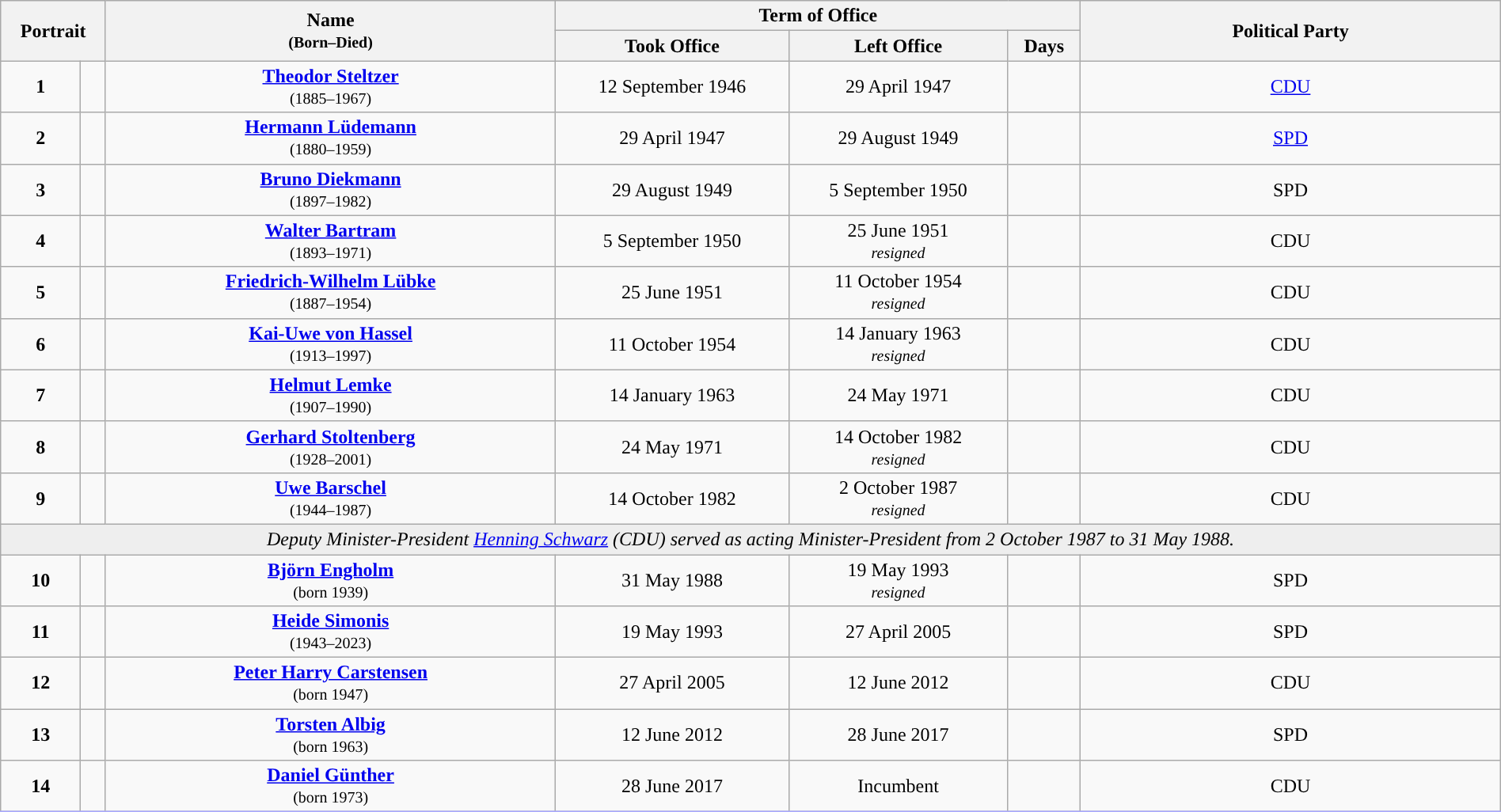<table class="wikitable" style="text-align:center; width:100%; border:1px #AAAAFF solid">
<tr>
<th width=80px rowspan=2 colspan=2>Portrait</th>
<th width=30% rowspan=2>Name<br><small>(Born–Died)</small></th>
<th width=35% colspan=3>Term of Office</th>
<th width=28% rowspan=2>Political Party</th>
</tr>
<tr>
<th>Took Office</th>
<th>Left Office</th>
<th>Days</th>
</tr>
<tr>
<td style="background:"><strong>1</strong></td>
<td></td>
<td><strong><a href='#'>Theodor Steltzer</a></strong><br><small>(1885–1967)</small></td>
<td>12 September 1946</td>
<td>29 April 1947</td>
<td></td>
<td><a href='#'>CDU</a></td>
</tr>
<tr>
<td style="background:"><strong>2</strong></td>
<td></td>
<td><strong><a href='#'>Hermann Lüdemann</a></strong><br><small>(1880–1959)</small></td>
<td>29 April 1947</td>
<td>29 August 1949</td>
<td></td>
<td><a href='#'>SPD</a></td>
</tr>
<tr>
<td style="background:"><strong>3</strong></td>
<td></td>
<td><strong><a href='#'>Bruno Diekmann</a></strong><br><small>(1897–1982)</small></td>
<td>29 August 1949</td>
<td>5 September 1950</td>
<td></td>
<td>SPD</td>
</tr>
<tr>
<td style="background:"><strong>4</strong></td>
<td></td>
<td><strong><a href='#'>Walter Bartram</a></strong><br><small>(1893–1971)</small></td>
<td>5 September 1950</td>
<td>25 June 1951<br><small><em>resigned</em></small></td>
<td></td>
<td>CDU</td>
</tr>
<tr>
<td style="background:"><strong>5</strong></td>
<td></td>
<td><strong><a href='#'>Friedrich-Wilhelm Lübke</a></strong><br><small>(1887–1954)</small></td>
<td>25 June 1951</td>
<td>11 October 1954<br><small><em>resigned</em></small></td>
<td></td>
<td>CDU</td>
</tr>
<tr>
<td style="background:"><strong>6</strong></td>
<td></td>
<td><strong><a href='#'>Kai-Uwe von Hassel</a></strong><br><small>(1913–1997)</small></td>
<td>11 October 1954</td>
<td>14 January 1963<br><small><em>resigned</em></small></td>
<td></td>
<td>CDU</td>
</tr>
<tr>
<td style="background:"><strong>7</strong></td>
<td></td>
<td><strong><a href='#'>Helmut Lemke</a></strong><br><small>(1907–1990)</small></td>
<td>14 January 1963</td>
<td>24 May 1971</td>
<td></td>
<td>CDU</td>
</tr>
<tr>
<td style="background:"><strong>8</strong></td>
<td></td>
<td><strong><a href='#'>Gerhard Stoltenberg</a></strong><br><small>(1928–2001)</small></td>
<td>24 May 1971</td>
<td>14 October 1982<br><small><em>resigned</em></small></td>
<td></td>
<td>CDU</td>
</tr>
<tr>
<td style="background:"><strong>9</strong></td>
<td></td>
<td><strong><a href='#'>Uwe Barschel</a></strong><br><small>(1944–1987)</small></td>
<td>14 October 1982</td>
<td>2 October 1987<br><small><em>resigned</em></small></td>
<td></td>
<td>CDU</td>
</tr>
<tr>
<td bgcolor=#EEEEEE colspan=10><em>Deputy Minister-President <a href='#'>Henning Schwarz</a> (CDU) served as acting Minister-President from 2 October 1987 to 31 May 1988.</em></td>
</tr>
<tr>
<td style="background:"><strong>10</strong></td>
<td></td>
<td><strong><a href='#'>Björn Engholm</a></strong><br><small>(born 1939)</small></td>
<td>31 May 1988</td>
<td>19 May 1993<br><small><em>resigned</em></small></td>
<td></td>
<td>SPD</td>
</tr>
<tr>
<td style="background:"><strong>11</strong></td>
<td></td>
<td><strong><a href='#'>Heide Simonis</a></strong><br><small>(1943–2023)</small></td>
<td>19 May 1993</td>
<td>27 April 2005</td>
<td></td>
<td>SPD</td>
</tr>
<tr>
<td style="background:"><strong>12</strong></td>
<td></td>
<td><strong><a href='#'>Peter Harry Carstensen</a></strong><br><small>(born 1947)</small></td>
<td>27 April 2005</td>
<td>12 June 2012</td>
<td></td>
<td>CDU</td>
</tr>
<tr>
<td style="background:"><strong>13</strong></td>
<td></td>
<td><strong><a href='#'>Torsten Albig</a></strong><br><small>(born 1963)</small></td>
<td>12 June 2012</td>
<td>28 June 2017</td>
<td></td>
<td>SPD</td>
</tr>
<tr>
<td style="background:"><strong>14</strong></td>
<td></td>
<td><strong><a href='#'>Daniel Günther</a></strong><br><small>(born 1973)</small></td>
<td>28 June 2017</td>
<td>Incumbent</td>
<td></td>
<td>CDU</td>
</tr>
<tr>
</tr>
</table>
